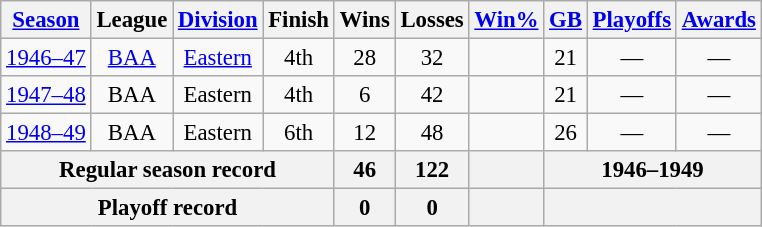<table class="wikitable" style="text-align:center; font-size:95%">
<tr>
<th scope="col"><a href='#'>Season</a></th>
<th scope="col">League</th>
<th scope="col"><a href='#'>Division</a></th>
<th scope="col">Finish</th>
<th scope="col">Wins</th>
<th scope="col">Losses</th>
<th scope="col"><a href='#'>Win%</a></th>
<th scope="col"><a href='#'>GB</a></th>
<th scope="col"><a href='#'>Playoffs</a></th>
<th scope="col"><a href='#'>Awards</a></th>
</tr>
<tr>
<td><a href='#'>1946–47</a></td>
<td><a href='#'>BAA</a></td>
<td><a href='#'>Eastern</a></td>
<td>4th</td>
<td>28</td>
<td>32</td>
<td></td>
<td>21</td>
<td>—</td>
<td>—</td>
</tr>
<tr>
<td><a href='#'>1947–48</a></td>
<td>BAA</td>
<td>Eastern</td>
<td>4th</td>
<td>6</td>
<td>42</td>
<td></td>
<td>21</td>
<td>—</td>
<td>—</td>
</tr>
<tr>
<td><a href='#'>1948–49</a></td>
<td>BAA</td>
<td>Eastern</td>
<td>6th</td>
<td>12</td>
<td>48</td>
<td></td>
<td>26</td>
<td>—</td>
<td>—</td>
</tr>
<tr>
<th colspan="4">Regular season record</th>
<th>46</th>
<th>122</th>
<th></th>
<th colspan="3">1946–1949</th>
</tr>
<tr>
<th colspan="4">Playoff record</th>
<th>0</th>
<th>0</th>
<th></th>
<th colspan="3"> </th>
</tr>
</table>
